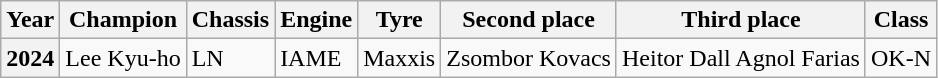<table class="wikitable">
<tr>
<th>Year</th>
<th>Champion</th>
<th>Chassis</th>
<th>Engine</th>
<th>Tyre</th>
<th>Second place</th>
<th>Third place</th>
<th>Class</th>
</tr>
<tr>
<th>2024</th>
<td> Lee Kyu-ho</td>
<td>LN</td>
<td>IAME</td>
<td>Maxxis</td>
<td> Zsombor Kovacs</td>
<td> Heitor Dall Agnol Farias</td>
<td>OK-N</td>
</tr>
</table>
